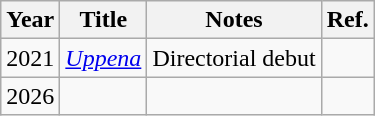<table class="wikitable">
<tr>
<th>Year</th>
<th>Title</th>
<th>Notes</th>
<th>Ref.</th>
</tr>
<tr>
<td>2021</td>
<td><em><a href='#'>Uppena</a></em></td>
<td>Directorial debut</td>
<td></td>
</tr>
<tr>
<td>2026</td>
<td></td>
<td></td>
<td></td>
</tr>
</table>
